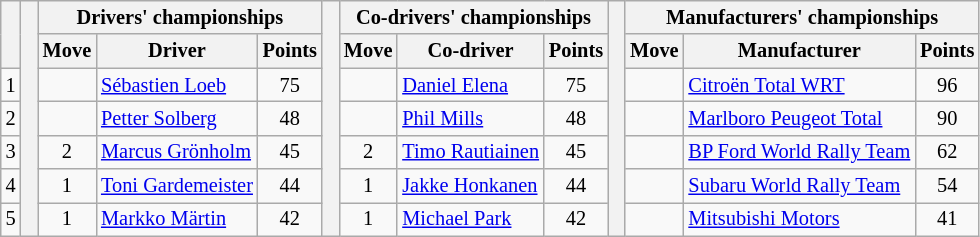<table class="wikitable" style="font-size:85%;">
<tr>
<th rowspan="2"></th>
<th rowspan="7" style="width:5px;"></th>
<th colspan="3">Drivers' championships</th>
<th rowspan="7" style="width:5px;"></th>
<th colspan="3" nowrap>Co-drivers' championships</th>
<th rowspan="7" style="width:5px;"></th>
<th colspan="3" nowrap>Manufacturers' championships</th>
</tr>
<tr>
<th>Move</th>
<th>Driver</th>
<th>Points</th>
<th>Move</th>
<th>Co-driver</th>
<th>Points</th>
<th>Move</th>
<th>Manufacturer</th>
<th>Points</th>
</tr>
<tr>
<td align="center">1</td>
<td align="center"></td>
<td> <a href='#'>Sébastien Loeb</a></td>
<td align="center">75</td>
<td align="center"></td>
<td> <a href='#'>Daniel Elena</a></td>
<td align="center">75</td>
<td align="center"></td>
<td> <a href='#'>Citroën Total WRT</a></td>
<td align="center">96</td>
</tr>
<tr>
<td align="center">2</td>
<td align="center"></td>
<td> <a href='#'>Petter Solberg</a></td>
<td align="center">48</td>
<td align="center"></td>
<td> <a href='#'>Phil Mills</a></td>
<td align="center">48</td>
<td align="center"></td>
<td> <a href='#'>Marlboro Peugeot Total</a></td>
<td align="center">90</td>
</tr>
<tr>
<td align="center">3</td>
<td align="center"> 2</td>
<td> <a href='#'>Marcus Grönholm</a></td>
<td align="center">45</td>
<td align="center"> 2</td>
<td> <a href='#'>Timo Rautiainen</a></td>
<td align="center">45</td>
<td align="center"></td>
<td> <a href='#'>BP Ford World Rally Team</a></td>
<td align="center">62</td>
</tr>
<tr>
<td align="center">4</td>
<td align="center"> 1</td>
<td> <a href='#'>Toni Gardemeister</a></td>
<td align="center">44</td>
<td align="center"> 1</td>
<td> <a href='#'>Jakke Honkanen</a></td>
<td align="center">44</td>
<td align="center"></td>
<td> <a href='#'>Subaru World Rally Team</a></td>
<td align="center">54</td>
</tr>
<tr>
<td align="center">5</td>
<td align="center"> 1</td>
<td> <a href='#'>Markko Märtin</a></td>
<td align="center">42</td>
<td align="center"> 1</td>
<td> <a href='#'>Michael Park</a></td>
<td align="center">42</td>
<td align="center"></td>
<td> <a href='#'>Mitsubishi Motors</a></td>
<td align="center">41</td>
</tr>
</table>
